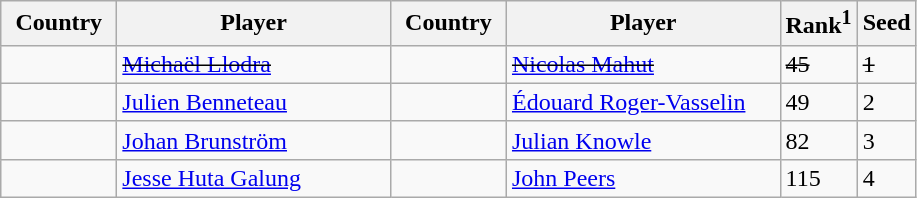<table class="sortable wikitable">
<tr>
<th width="70">Country</th>
<th width="175">Player</th>
<th width="70">Country</th>
<th width="175">Player</th>
<th>Rank<sup>1</sup></th>
<th>Seed</th>
</tr>
<tr>
<td><s></s></td>
<td><s><a href='#'>Michaël Llodra</a></s></td>
<td><s></s></td>
<td><s><a href='#'>Nicolas Mahut</a></s></td>
<td><s>45</s></td>
<td><s>1</s></td>
</tr>
<tr>
<td></td>
<td><a href='#'>Julien Benneteau</a></td>
<td></td>
<td><a href='#'>Édouard Roger-Vasselin</a></td>
<td>49</td>
<td>2</td>
</tr>
<tr>
<td></td>
<td><a href='#'>Johan Brunström</a></td>
<td></td>
<td><a href='#'>Julian Knowle</a></td>
<td>82</td>
<td>3</td>
</tr>
<tr>
<td></td>
<td><a href='#'>Jesse Huta Galung</a></td>
<td></td>
<td><a href='#'>John Peers</a></td>
<td>115</td>
<td>4</td>
</tr>
</table>
